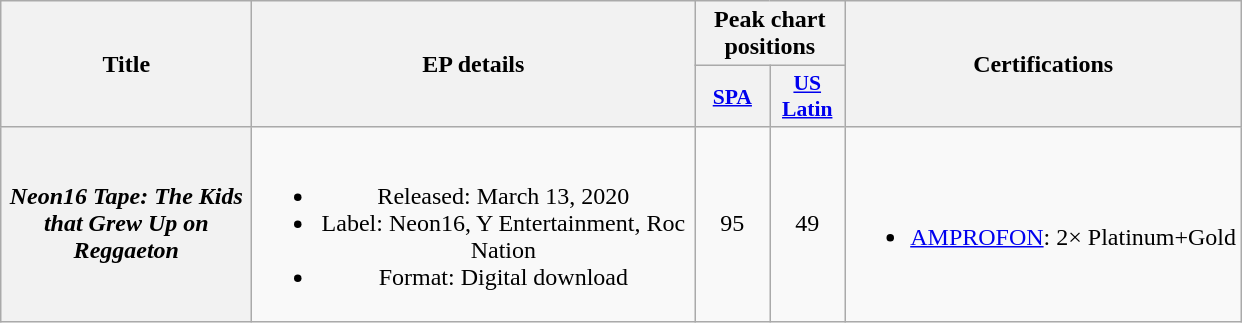<table class="wikitable plainrowheaders" style="text-align:center;" border="1">
<tr>
<th scope="col" rowspan="2" style="width:10em;">Title</th>
<th scope="col" rowspan="2" style="width:18em;">EP details</th>
<th scope="col" colspan="2">Peak chart positions</th>
<th rowspan="2">Certifications</th>
</tr>
<tr>
<th scope="col" style="width:3em;font-size:90%;"><a href='#'>SPA</a><br></th>
<th scope="col" style="width:3em;font-size:90%;"><a href='#'>US<br>Latin</a><br></th>
</tr>
<tr>
<th scope="row"><em>Neon16 Tape: The Kids that Grew Up on Reggaeton</em></th>
<td><br><ul><li>Released: March 13, 2020</li><li>Label: Neon16, Y Entertainment, Roc Nation</li><li>Format: Digital download</li></ul></td>
<td>95</td>
<td>49</td>
<td><br><ul><li><a href='#'>AMPROFON</a>: 2× Platinum+Gold</li></ul></td>
</tr>
</table>
